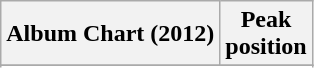<table class="wikitable sortable plainrowheaders">
<tr>
<th>Album Chart (2012)</th>
<th>Peak<br>position</th>
</tr>
<tr>
</tr>
<tr>
</tr>
<tr>
</tr>
</table>
